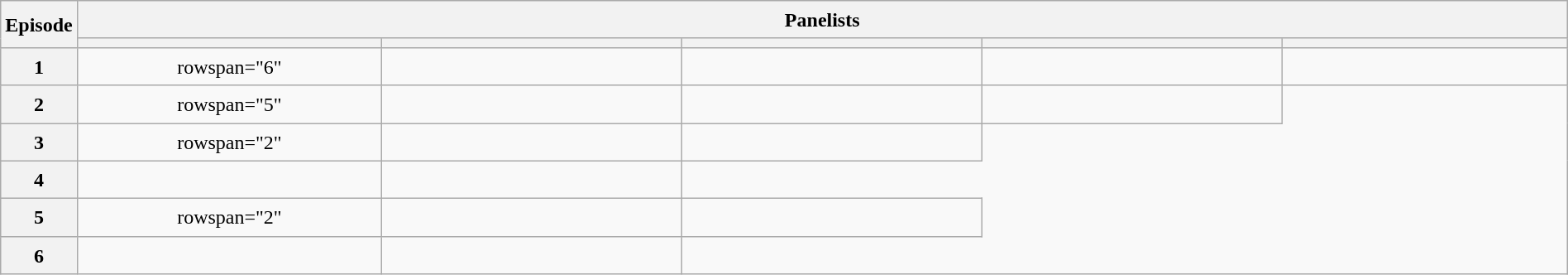<table class="wikitable plainrowheaders mw-collapsible" style="text-align:center; line-height:23px; width:100%;">
<tr>
<th rowspan="2" width="1%">Episode</th>
<th colspan="6">Panelists</th>
</tr>
<tr>
<th width="20%"></th>
<th width="20%"></th>
<th width="20%"></th>
<th width="20%"></th>
<th width="20%"></th>
</tr>
<tr>
<th>1</th>
<td>rowspan="6" </td>
<td></td>
<td></td>
<td></td>
<td></td>
</tr>
<tr>
<th>2</th>
<td>rowspan="5" </td>
<td></td>
<td></td>
<td></td>
</tr>
<tr>
<th>3</th>
<td>rowspan="2" </td>
<td></td>
<td></td>
</tr>
<tr>
<th>4</th>
<td></td>
<td></td>
</tr>
<tr>
<th>5</th>
<td>rowspan="2" </td>
<td></td>
<td></td>
</tr>
<tr>
<th>6</th>
<td></td>
<td></td>
</tr>
</table>
